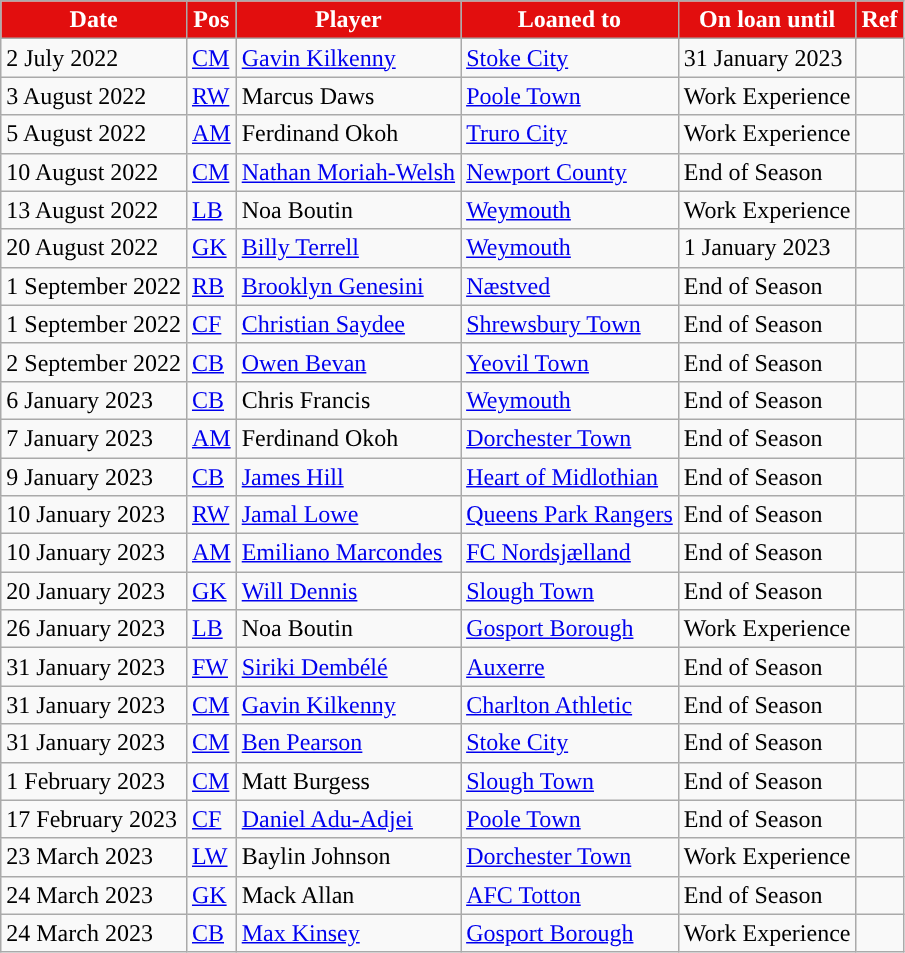<table class="wikitable plainrowheaders sortable">
<tr>
<th style="background:#e20e0e; color:#ffffff; ">Date</th>
<th style="background:#e20e0e; color:#ffffff; ">Pos</th>
<th style="background:#e20e0e; color:#ffffff; ">Player</th>
<th style="background:#e20e0e; color:#ffffff; ">Loaned to</th>
<th style="background:#e20e0e; color:#ffffff; ">On loan until</th>
<th style="background:#e20e0e; color:#ffffff; ">Ref</th>
</tr>
<tr>
<td>2 July 2022</td>
<td><a href='#'>CM</a></td>
<td> <a href='#'>Gavin Kilkenny</a></td>
<td> <a href='#'>Stoke City</a></td>
<td>31 January 2023</td>
<td></td>
</tr>
<tr>
<td>3 August 2022</td>
<td><a href='#'>RW</a></td>
<td> Marcus Daws</td>
<td> <a href='#'>Poole Town</a></td>
<td>Work Experience</td>
<td></td>
</tr>
<tr>
<td>5 August 2022</td>
<td><a href='#'>AM</a></td>
<td> Ferdinand Okoh</td>
<td> <a href='#'>Truro City</a></td>
<td>Work Experience</td>
<td></td>
</tr>
<tr>
<td>10 August 2022</td>
<td><a href='#'>CM</a></td>
<td> <a href='#'>Nathan Moriah-Welsh</a></td>
<td> <a href='#'>Newport County</a></td>
<td>End of Season</td>
<td></td>
</tr>
<tr>
<td>13 August 2022</td>
<td><a href='#'>LB</a></td>
<td> Noa Boutin</td>
<td> <a href='#'>Weymouth</a></td>
<td>Work Experience</td>
<td></td>
</tr>
<tr>
<td>20 August 2022</td>
<td><a href='#'>GK</a></td>
<td> <a href='#'>Billy Terrell</a></td>
<td> <a href='#'>Weymouth</a></td>
<td>1 January 2023</td>
<td></td>
</tr>
<tr>
<td>1 September 2022</td>
<td><a href='#'>RB</a></td>
<td> <a href='#'>Brooklyn Genesini</a></td>
<td> <a href='#'>Næstved</a></td>
<td>End of Season</td>
<td></td>
</tr>
<tr>
<td>1 September 2022</td>
<td><a href='#'>CF</a></td>
<td> <a href='#'>Christian Saydee</a></td>
<td> <a href='#'>Shrewsbury Town</a></td>
<td>End of Season</td>
<td></td>
</tr>
<tr>
<td>2 September 2022</td>
<td><a href='#'>CB</a></td>
<td> <a href='#'>Owen Bevan</a></td>
<td> <a href='#'>Yeovil Town</a></td>
<td>End of Season</td>
<td></td>
</tr>
<tr>
<td>6 January 2023</td>
<td><a href='#'>CB</a></td>
<td> Chris Francis</td>
<td> <a href='#'>Weymouth</a></td>
<td>End of Season</td>
<td></td>
</tr>
<tr>
<td>7 January 2023</td>
<td><a href='#'>AM</a></td>
<td> Ferdinand Okoh</td>
<td> <a href='#'>Dorchester Town</a></td>
<td>End of Season</td>
<td></td>
</tr>
<tr>
<td>9 January 2023</td>
<td><a href='#'>CB</a></td>
<td> <a href='#'>James Hill</a></td>
<td> <a href='#'>Heart of Midlothian</a></td>
<td>End of Season</td>
<td></td>
</tr>
<tr>
<td>10 January 2023</td>
<td><a href='#'>RW</a></td>
<td> <a href='#'>Jamal Lowe</a></td>
<td> <a href='#'>Queens Park Rangers</a></td>
<td>End of Season</td>
<td></td>
</tr>
<tr>
<td>10 January 2023</td>
<td><a href='#'>AM</a></td>
<td> <a href='#'>Emiliano Marcondes</a></td>
<td> <a href='#'>FC Nordsjælland</a></td>
<td>End of Season</td>
<td></td>
</tr>
<tr>
<td>20 January 2023</td>
<td><a href='#'>GK</a></td>
<td> <a href='#'>Will Dennis</a></td>
<td> <a href='#'>Slough Town</a></td>
<td>End of Season</td>
<td></td>
</tr>
<tr>
<td>26 January 2023</td>
<td><a href='#'>LB</a></td>
<td> Noa Boutin</td>
<td> <a href='#'>Gosport Borough</a></td>
<td>Work Experience</td>
<td></td>
</tr>
<tr>
<td>31 January 2023</td>
<td><a href='#'>FW</a></td>
<td> <a href='#'>Siriki Dembélé</a></td>
<td> <a href='#'>Auxerre</a></td>
<td>End of Season</td>
<td></td>
</tr>
<tr>
<td>31 January 2023</td>
<td><a href='#'>CM</a></td>
<td> <a href='#'>Gavin Kilkenny</a></td>
<td> <a href='#'>Charlton Athletic</a></td>
<td>End of Season</td>
<td></td>
</tr>
<tr>
<td>31 January 2023</td>
<td><a href='#'>CM</a></td>
<td> <a href='#'>Ben Pearson</a></td>
<td> <a href='#'>Stoke City</a></td>
<td>End of Season</td>
<td></td>
</tr>
<tr>
<td>1 February 2023</td>
<td><a href='#'>CM</a></td>
<td> Matt Burgess</td>
<td> <a href='#'>Slough Town</a></td>
<td>End of Season</td>
<td></td>
</tr>
<tr>
<td>17 February 2023</td>
<td><a href='#'>CF</a></td>
<td> <a href='#'>Daniel Adu-Adjei</a></td>
<td> <a href='#'>Poole Town</a></td>
<td>End of Season</td>
<td></td>
</tr>
<tr>
<td>23 March 2023</td>
<td><a href='#'>LW</a></td>
<td> Baylin Johnson</td>
<td> <a href='#'>Dorchester Town</a></td>
<td>Work Experience</td>
<td></td>
</tr>
<tr>
<td>24 March 2023</td>
<td><a href='#'>GK</a></td>
<td> Mack Allan</td>
<td> <a href='#'>AFC Totton</a></td>
<td>End of Season</td>
<td></td>
</tr>
<tr>
<td>24 March 2023</td>
<td><a href='#'>CB</a></td>
<td> <a href='#'>Max Kinsey</a></td>
<td> <a href='#'>Gosport Borough</a></td>
<td>Work Experience</td>
<td></td>
</tr>
</table>
